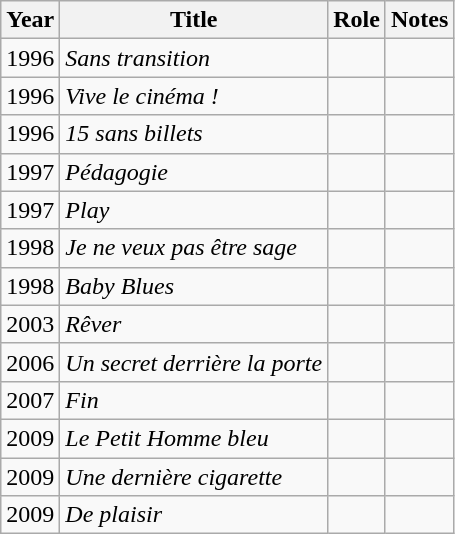<table class="wikitable sortable">
<tr>
<th>Year</th>
<th>Title</th>
<th>Role</th>
<th class="unsortable">Notes</th>
</tr>
<tr>
<td>1996</td>
<td><em>Sans transition</em></td>
<td></td>
<td></td>
</tr>
<tr>
<td>1996</td>
<td><em>Vive le cinéma !</em></td>
<td></td>
<td></td>
</tr>
<tr>
<td>1996</td>
<td><em>15 sans billets</em></td>
<td></td>
<td></td>
</tr>
<tr>
<td>1997</td>
<td><em>Pédagogie</em></td>
<td></td>
<td></td>
</tr>
<tr>
<td>1997</td>
<td><em>Play</em></td>
<td></td>
<td></td>
</tr>
<tr>
<td>1998</td>
<td><em>Je ne veux pas être sage</em></td>
<td></td>
<td></td>
</tr>
<tr>
<td>1998</td>
<td><em>Baby Blues</em></td>
<td></td>
<td></td>
</tr>
<tr>
<td>2003</td>
<td><em>Rêver</em></td>
<td></td>
<td></td>
</tr>
<tr>
<td>2006</td>
<td><em>Un secret derrière la porte</em></td>
<td></td>
<td></td>
</tr>
<tr>
<td>2007</td>
<td><em>Fin</em></td>
<td></td>
<td></td>
</tr>
<tr>
<td>2009</td>
<td><em>Le Petit Homme bleu</em></td>
<td></td>
<td></td>
</tr>
<tr>
<td>2009</td>
<td><em>Une dernière cigarette</em></td>
<td></td>
<td></td>
</tr>
<tr>
<td>2009</td>
<td><em>De plaisir</em></td>
<td></td>
<td></td>
</tr>
</table>
